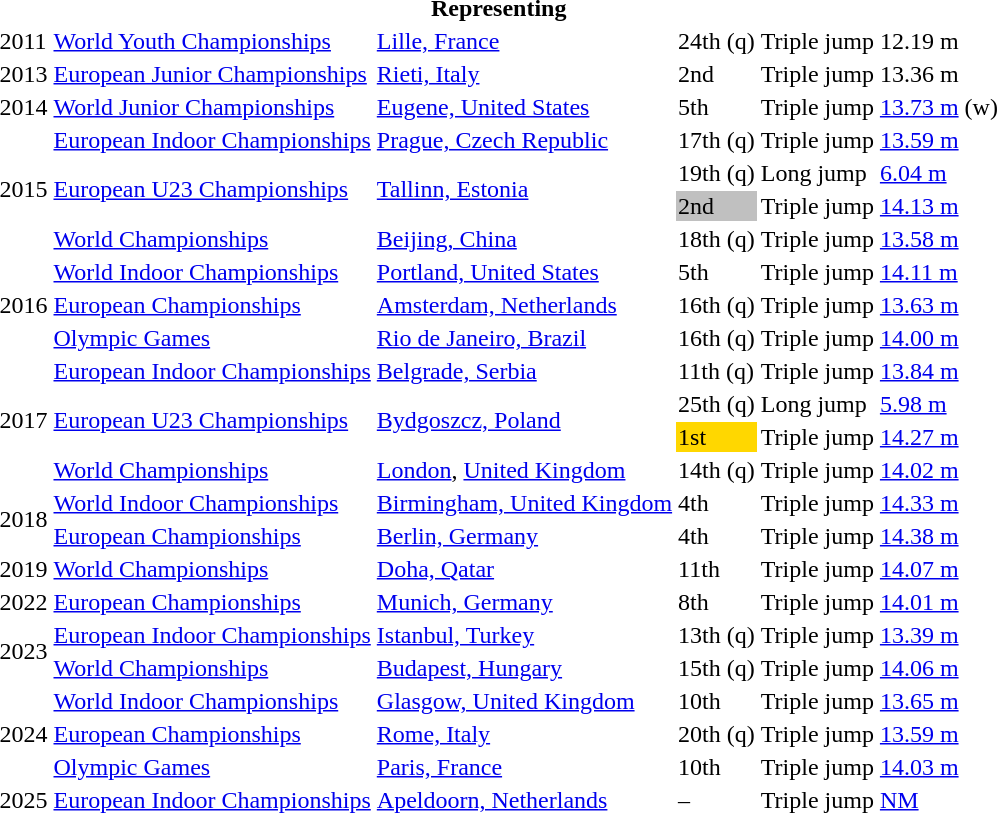<table>
<tr>
<th colspan="6">Representing </th>
</tr>
<tr>
<td>2011</td>
<td><a href='#'>World Youth Championships</a></td>
<td><a href='#'>Lille, France</a></td>
<td>24th (q)</td>
<td>Triple jump</td>
<td>12.19 m</td>
</tr>
<tr>
<td>2013</td>
<td><a href='#'>European Junior Championships</a></td>
<td><a href='#'>Rieti, Italy</a></td>
<td bgcoloe=silver>2nd</td>
<td>Triple jump</td>
<td>13.36 m</td>
</tr>
<tr>
<td>2014</td>
<td><a href='#'>World Junior Championships</a></td>
<td><a href='#'>Eugene, United States</a></td>
<td>5th</td>
<td>Triple jump</td>
<td><a href='#'>13.73 m</a> (w)</td>
</tr>
<tr>
<td rowspan=4>2015</td>
<td><a href='#'>European Indoor Championships</a></td>
<td><a href='#'>Prague, Czech Republic</a></td>
<td>17th (q)</td>
<td>Triple jump</td>
<td><a href='#'>13.59 m</a></td>
</tr>
<tr>
<td rowspan=2><a href='#'>European U23 Championships</a></td>
<td rowspan=2><a href='#'>Tallinn, Estonia</a></td>
<td>19th (q)</td>
<td>Long jump</td>
<td><a href='#'>6.04 m</a></td>
</tr>
<tr>
<td bgcolor=silver>2nd</td>
<td>Triple jump</td>
<td><a href='#'>14.13 m</a></td>
</tr>
<tr>
<td><a href='#'>World Championships</a></td>
<td><a href='#'>Beijing, China</a></td>
<td>18th (q)</td>
<td>Triple jump</td>
<td><a href='#'>13.58 m</a></td>
</tr>
<tr>
<td rowspan=3>2016</td>
<td><a href='#'>World Indoor Championships</a></td>
<td><a href='#'>Portland, United States</a></td>
<td>5th</td>
<td>Triple jump</td>
<td><a href='#'>14.11 m</a></td>
</tr>
<tr>
<td><a href='#'>European Championships</a></td>
<td><a href='#'>Amsterdam, Netherlands</a></td>
<td>16th (q)</td>
<td>Triple jump</td>
<td><a href='#'>13.63 m</a></td>
</tr>
<tr>
<td><a href='#'>Olympic Games</a></td>
<td><a href='#'>Rio de Janeiro, Brazil</a></td>
<td>16th (q)</td>
<td>Triple jump</td>
<td><a href='#'>14.00 m</a></td>
</tr>
<tr>
<td rowspan=4>2017</td>
<td><a href='#'>European Indoor Championships</a></td>
<td><a href='#'>Belgrade, Serbia</a></td>
<td>11th (q)</td>
<td>Triple jump</td>
<td><a href='#'>13.84 m</a></td>
</tr>
<tr>
<td rowspan=2><a href='#'>European U23 Championships</a></td>
<td rowspan=2><a href='#'>Bydgoszcz, Poland</a></td>
<td>25th (q)</td>
<td>Long jump</td>
<td><a href='#'>5.98 m</a></td>
</tr>
<tr>
<td bgcolor=gold>1st</td>
<td>Triple jump</td>
<td><a href='#'>14.27 m</a></td>
</tr>
<tr>
<td><a href='#'>World Championships</a></td>
<td><a href='#'>London</a>, <a href='#'>United Kingdom</a></td>
<td>14th (q)</td>
<td>Triple jump</td>
<td><a href='#'>14.02 m</a></td>
</tr>
<tr>
<td rowspan=2>2018</td>
<td><a href='#'>World Indoor Championships</a></td>
<td><a href='#'>Birmingham, United Kingdom</a></td>
<td>4th</td>
<td>Triple jump</td>
<td><a href='#'>14.33 m</a></td>
</tr>
<tr>
<td><a href='#'>European Championships</a></td>
<td><a href='#'>Berlin, Germany</a></td>
<td>4th</td>
<td>Triple jump</td>
<td><a href='#'>14.38 m</a></td>
</tr>
<tr>
<td>2019</td>
<td><a href='#'>World Championships</a></td>
<td><a href='#'>Doha, Qatar</a></td>
<td>11th</td>
<td>Triple jump</td>
<td><a href='#'>14.07 m</a></td>
</tr>
<tr>
<td>2022</td>
<td><a href='#'>European Championships</a></td>
<td><a href='#'>Munich, Germany</a></td>
<td>8th</td>
<td>Triple jump</td>
<td><a href='#'>14.01 m</a></td>
</tr>
<tr>
<td rowspan=2>2023</td>
<td><a href='#'>European Indoor Championships</a></td>
<td><a href='#'>Istanbul, Turkey</a></td>
<td>13th (q)</td>
<td>Triple jump</td>
<td><a href='#'>13.39 m</a></td>
</tr>
<tr>
<td><a href='#'>World Championships</a></td>
<td><a href='#'>Budapest, Hungary</a></td>
<td>15th (q)</td>
<td>Triple jump</td>
<td><a href='#'>14.06 m</a></td>
</tr>
<tr>
<td rowspan=3>2024</td>
<td><a href='#'>World Indoor Championships</a></td>
<td><a href='#'>Glasgow, United Kingdom</a></td>
<td>10th</td>
<td>Triple jump</td>
<td><a href='#'>13.65 m</a></td>
</tr>
<tr>
<td><a href='#'>European Championships</a></td>
<td><a href='#'>Rome, Italy</a></td>
<td>20th (q)</td>
<td>Triple jump</td>
<td><a href='#'>13.59 m</a></td>
</tr>
<tr>
<td><a href='#'>Olympic Games</a></td>
<td><a href='#'>Paris, France</a></td>
<td>10th</td>
<td>Triple jump</td>
<td><a href='#'>14.03 m</a></td>
</tr>
<tr>
<td>2025</td>
<td><a href='#'>European  Indoor Championships</a></td>
<td><a href='#'>Apeldoorn, Netherlands</a></td>
<td>–</td>
<td>Triple jump</td>
<td><a href='#'>NM</a></td>
</tr>
</table>
